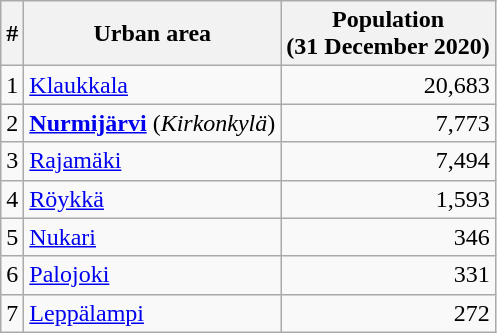<table class="wikitable sortable">
<tr>
<th>#</th>
<th>Urban area</th>
<th>Population<br>(31 December 2020)</th>
</tr>
<tr>
<td>1</td>
<td><a href='#'>Klaukkala</a></td>
<td align="right">20,683</td>
</tr>
<tr>
<td>2</td>
<td><strong><a href='#'>Nurmijärvi</a></strong> (<em>Kirkonkylä</em>)</td>
<td align="right">7,773</td>
</tr>
<tr>
<td>3</td>
<td><a href='#'>Rajamäki</a></td>
<td align="right">7,494</td>
</tr>
<tr>
<td>4</td>
<td><a href='#'>Röykkä</a></td>
<td align="right">1,593</td>
</tr>
<tr>
<td>5</td>
<td><a href='#'>Nukari</a></td>
<td align="right">346</td>
</tr>
<tr>
<td>6</td>
<td><a href='#'>Palojoki</a></td>
<td align="right">331</td>
</tr>
<tr>
<td>7</td>
<td><a href='#'>Leppälampi</a></td>
<td align="right">272</td>
</tr>
</table>
